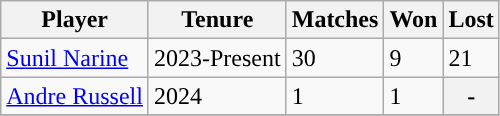<table class="wikitable">
<tr>
<th scope="col">Player</th>
<th scope="col">Tenure</th>
<th scope="col">Matches</th>
<th scope="col">Won</th>
<th scope="col">Lost</th>
</tr>
<tr>
<td><a href='#'>Sunil Narine</a></td>
<td>2023-Present</td>
<td>30</td>
<td>9</td>
<td>21</td>
</tr>
<tr>
<td><a href='#'>Andre Russell</a></td>
<td>2024</td>
<td>1</td>
<td>1</td>
<th>-</th>
</tr>
<tr>
</tr>
</table>
